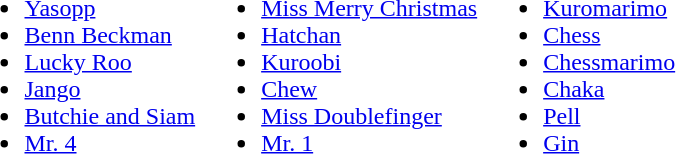<table>
<tr>
<td><br><ul><li><a href='#'>Yasopp</a></li><li><a href='#'>Benn Beckman</a></li><li><a href='#'>Lucky Roo</a></li><li><a href='#'>Jango</a></li><li><a href='#'>Butchie and Siam</a></li><li><a href='#'>Mr. 4</a></li></ul></td>
<td><br><ul><li><a href='#'>Miss Merry Christmas</a></li><li><a href='#'>Hatchan</a></li><li><a href='#'>Kuroobi</a></li><li><a href='#'>Chew</a></li><li><a href='#'>Miss Doublefinger</a></li><li><a href='#'>Mr. 1</a></li></ul></td>
<td><br><ul><li><a href='#'>Kuromarimo</a></li><li><a href='#'>Chess</a></li><li><a href='#'>Chessmarimo</a></li><li><a href='#'>Chaka</a></li><li><a href='#'>Pell</a></li><li><a href='#'>Gin</a></li></ul></td>
</tr>
</table>
